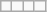<table Class=wikitable>
<tr>
<td></td>
<td></td>
<td></td>
<td></td>
</tr>
</table>
